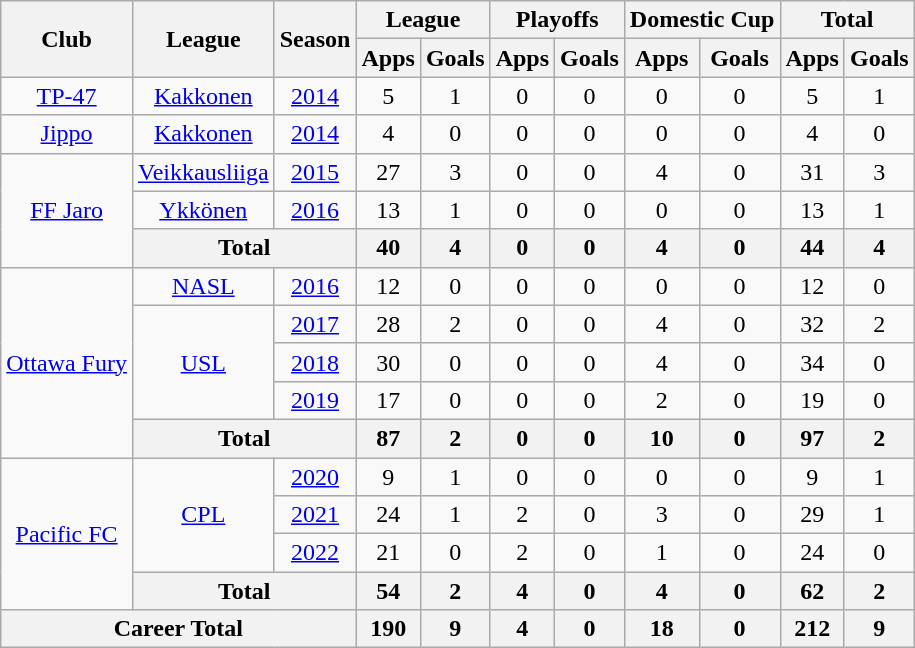<table class="wikitable" style="text-align: center;">
<tr>
<th rowspan="2">Club</th>
<th rowspan="2">League</th>
<th rowspan="2">Season</th>
<th colspan="2">League</th>
<th colspan="2">Playoffs</th>
<th colspan="2">Domestic Cup</th>
<th colspan="2">Total</th>
</tr>
<tr>
<th>Apps</th>
<th>Goals</th>
<th>Apps</th>
<th>Goals</th>
<th>Apps</th>
<th>Goals</th>
<th>Apps</th>
<th>Goals</th>
</tr>
<tr>
<td><a href='#'>TP-47</a></td>
<td><a href='#'>Kakkonen</a></td>
<td><a href='#'>2014</a></td>
<td>5</td>
<td>1</td>
<td>0</td>
<td>0</td>
<td>0</td>
<td>0</td>
<td>5</td>
<td>1</td>
</tr>
<tr>
<td><a href='#'>Jippo</a></td>
<td><a href='#'>Kakkonen</a></td>
<td><a href='#'>2014</a></td>
<td>4</td>
<td>0</td>
<td>0</td>
<td>0</td>
<td>0</td>
<td>0</td>
<td>4</td>
<td>0</td>
</tr>
<tr>
<td rowspan="3"><a href='#'>FF Jaro</a></td>
<td><a href='#'>Veikkausliiga</a></td>
<td><a href='#'>2015</a></td>
<td>27</td>
<td>3</td>
<td>0</td>
<td>0</td>
<td>4</td>
<td>0</td>
<td>31</td>
<td>3</td>
</tr>
<tr>
<td><a href='#'>Ykkönen</a></td>
<td><a href='#'>2016</a></td>
<td>13</td>
<td>1</td>
<td>0</td>
<td>0</td>
<td>0</td>
<td>0</td>
<td>13</td>
<td>1</td>
</tr>
<tr>
<th colspan="2">Total</th>
<th>40</th>
<th>4</th>
<th>0</th>
<th>0</th>
<th>4</th>
<th>0</th>
<th>44</th>
<th>4</th>
</tr>
<tr>
<td rowspan="5"><a href='#'>Ottawa Fury</a></td>
<td><a href='#'>NASL</a></td>
<td><a href='#'>2016</a></td>
<td>12</td>
<td>0</td>
<td>0</td>
<td>0</td>
<td>0</td>
<td>0</td>
<td>12</td>
<td>0</td>
</tr>
<tr>
<td rowspan="3"><a href='#'>USL</a></td>
<td><a href='#'>2017</a></td>
<td>28</td>
<td>2</td>
<td>0</td>
<td>0</td>
<td>4</td>
<td>0</td>
<td>32</td>
<td>2</td>
</tr>
<tr>
<td><a href='#'>2018</a></td>
<td>30</td>
<td>0</td>
<td>0</td>
<td>0</td>
<td>4</td>
<td>0</td>
<td>34</td>
<td>0</td>
</tr>
<tr>
<td><a href='#'>2019</a></td>
<td>17</td>
<td>0</td>
<td>0</td>
<td>0</td>
<td>2</td>
<td>0</td>
<td>19</td>
<td>0</td>
</tr>
<tr>
<th colspan="2">Total</th>
<th>87</th>
<th>2</th>
<th>0</th>
<th>0</th>
<th>10</th>
<th>0</th>
<th>97</th>
<th>2</th>
</tr>
<tr>
<td rowspan="4"><a href='#'>Pacific FC</a></td>
<td rowspan="3"><a href='#'>CPL</a></td>
<td><a href='#'>2020</a></td>
<td>9</td>
<td>1</td>
<td>0</td>
<td>0</td>
<td>0</td>
<td>0</td>
<td>9</td>
<td>1</td>
</tr>
<tr>
<td><a href='#'>2021</a></td>
<td>24</td>
<td>1</td>
<td>2</td>
<td>0</td>
<td>3</td>
<td>0</td>
<td>29</td>
<td>1</td>
</tr>
<tr>
<td><a href='#'>2022</a></td>
<td>21</td>
<td>0</td>
<td>2</td>
<td>0</td>
<td>1</td>
<td>0</td>
<td>24</td>
<td>0</td>
</tr>
<tr>
<th colspan="2">Total</th>
<th>54</th>
<th>2</th>
<th>4</th>
<th>0</th>
<th>4</th>
<th>0</th>
<th>62</th>
<th>2</th>
</tr>
<tr>
<th colspan="3">Career Total</th>
<th>190</th>
<th>9</th>
<th>4</th>
<th>0</th>
<th>18</th>
<th>0</th>
<th>212</th>
<th>9</th>
</tr>
</table>
